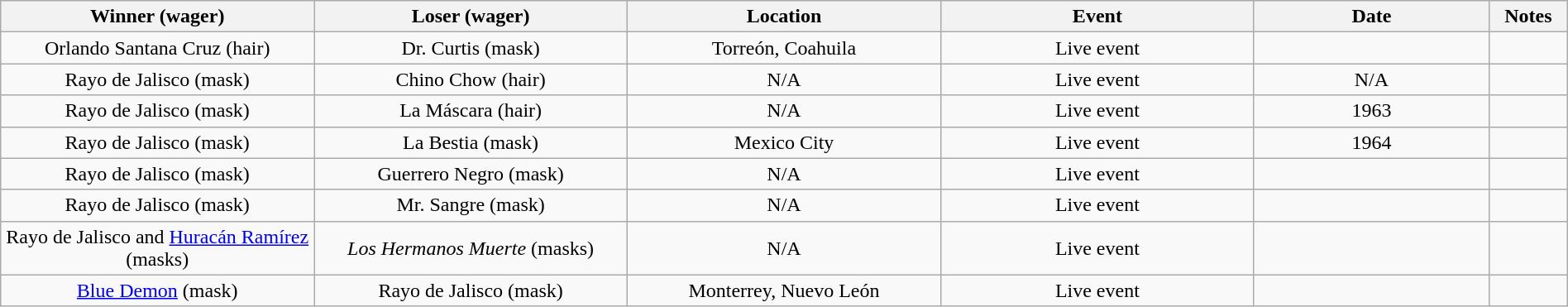<table class="wikitable sortable" width=100%  style="text-align: center">
<tr>
<th width=20% scope="col">Winner (wager)</th>
<th width=20% scope="col">Loser (wager)</th>
<th width=20% scope="col">Location</th>
<th width=20% scope="col">Event</th>
<th width=15% scope="col">Date</th>
<th class="unsortable" width=5% scope="col">Notes</th>
</tr>
<tr>
<td>Orlando Santana Cruz (hair)</td>
<td>Dr. Curtis (mask)</td>
<td>Torreón, Coahuila</td>
<td>Live event</td>
<td></td>
<td></td>
</tr>
<tr>
<td>Rayo de Jalisco (mask)</td>
<td>Chino Chow (hair)</td>
<td>N/A</td>
<td>Live event</td>
<td>N/A</td>
<td></td>
</tr>
<tr>
<td>Rayo de Jalisco (mask)</td>
<td>La Máscara (hair)</td>
<td>N/A</td>
<td>Live event</td>
<td>1963</td>
<td></td>
</tr>
<tr>
<td>Rayo de Jalisco (mask)</td>
<td>La Bestia (mask)</td>
<td>Mexico City</td>
<td>Live event</td>
<td>1964</td>
<td></td>
</tr>
<tr>
<td>Rayo de Jalisco (mask)</td>
<td>Guerrero Negro (mask)</td>
<td>N/A</td>
<td>Live event</td>
<td></td>
<td></td>
</tr>
<tr>
<td>Rayo de Jalisco (mask)</td>
<td>Mr. Sangre (mask)</td>
<td>N/A</td>
<td>Live event</td>
<td></td>
<td></td>
</tr>
<tr>
<td>Rayo de Jalisco and <a href='#'>Huracán Ramírez</a> (masks)</td>
<td><em>Los Hermanos Muerte</em> (masks)</td>
<td>N/A</td>
<td>Live event</td>
<td></td>
<td></td>
</tr>
<tr>
<td><a href='#'>Blue Demon</a> (mask)</td>
<td>Rayo de Jalisco (mask)</td>
<td>Monterrey, Nuevo León</td>
<td>Live event</td>
<td></td>
<td></td>
</tr>
</table>
